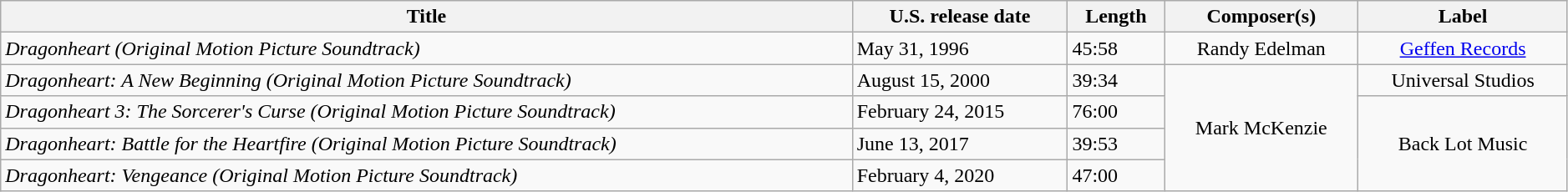<table class="wikitable" style="text-align:center; width:99%;">
<tr>
<th>Title</th>
<th>U.S. release date</th>
<th>Length</th>
<th>Composer(s)</th>
<th>Label</th>
</tr>
<tr>
<td style="text-align:left"><em>Dragonheart (Original Motion Picture Soundtrack)</em></td>
<td style="text-align:left">May 31, 1996</td>
<td style="text-align:left">45:58</td>
<td>Randy Edelman</td>
<td><a href='#'>Geffen Records</a></td>
</tr>
<tr>
<td style="text-align:left"><em>Dragonheart: A New Beginning (Original Motion Picture Soundtrack)</em></td>
<td style="text-align:left">August 15, 2000</td>
<td style="text-align:left">39:34</td>
<td rowspan="4">Mark McKenzie</td>
<td>Universal Studios</td>
</tr>
<tr>
<td style="text-align:left"><em>Dragonheart 3: The Sorcerer's Curse (Original Motion Picture Soundtrack)</em></td>
<td style="text-align:left">February 24, 2015</td>
<td style="text-align:left">76:00</td>
<td rowspan="3">Back Lot Music</td>
</tr>
<tr>
<td style="text-align:left"><em>Dragonheart: Battle for the Heartfire (Original Motion Picture Soundtrack)</em></td>
<td style="text-align:left">June 13, 2017</td>
<td style="text-align:left">39:53</td>
</tr>
<tr>
<td style="text-align:left"><em>Dragonheart: Vengeance (Original Motion Picture Soundtrack)</em></td>
<td style="text-align:left">February 4, 2020</td>
<td style="text-align:left">47:00</td>
</tr>
</table>
